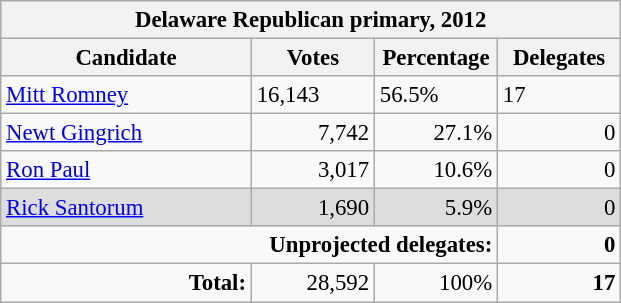<table class="wikitable" style="font-size:95%;">
<tr>
<th colspan="4">Delaware Republican primary, 2012</th>
</tr>
<tr>
<th rowspan="1" width="160px">Candidate</th>
<th rowspan="1" width="75px">Votes</th>
<th rowspan="1" width="75px">Percentage</th>
<th rowspan="1" width="75px">Delegates</th>
</tr>
<tr>
<td align="left"><a href='#'>Mitt Romney</a></td>
<td>16,143</td>
<td>56.5%</td>
<td>17</td>
</tr>
<tr align="right">
<td align="left"><a href='#'>Newt Gingrich</a></td>
<td>7,742</td>
<td>27.1%</td>
<td>0</td>
</tr>
<tr align="right">
<td align="left"><a href='#'>Ron Paul</a></td>
<td>3,017</td>
<td>10.6%</td>
<td>0</td>
</tr>
<tr align="right" bgcolor="DDDDDD">
<td align="left"><a href='#'>Rick Santorum</a></td>
<td>1,690</td>
<td>5.9%</td>
<td>0</td>
</tr>
<tr align="right">
<td colspan="3"><strong>Unprojected delegates:</strong></td>
<td><strong>0</strong></td>
</tr>
<tr align="right">
<td><strong>Total:</strong></td>
<td>28,592</td>
<td>100%</td>
<td><strong>17</strong></td>
</tr>
</table>
